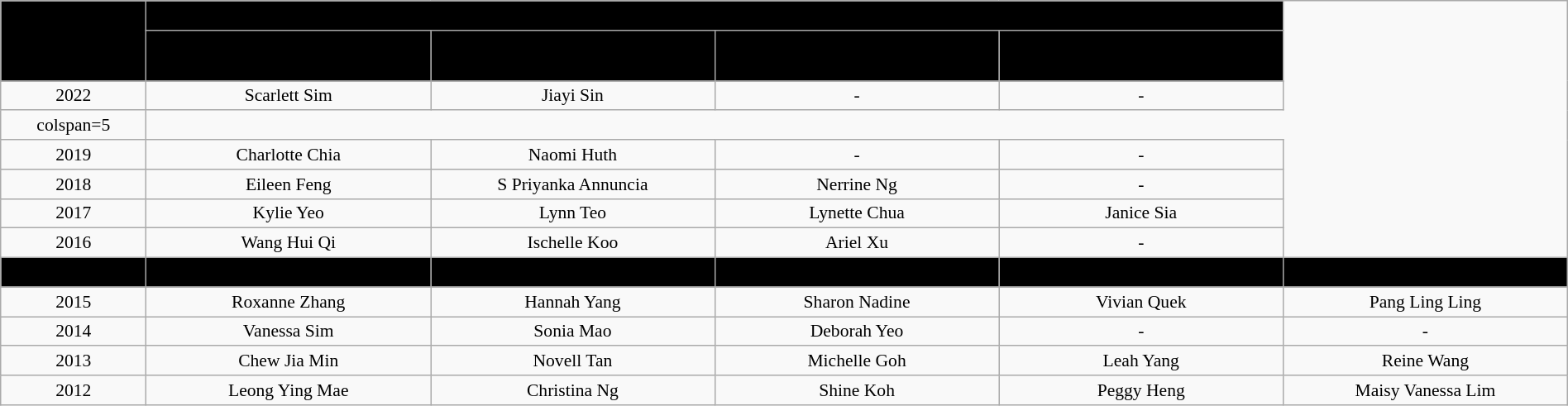<table class="wikitable" style="text-align:center; font-size:90%; line-height:17px; width:100%;">
<tr>
<th style="background:black; width:05%;" scope="col" rowspan="2"><span>Year</span></th>
<th colspan="4" style="background:black; width:05%;" scope="col"><span>Miss International Singapore Elemental Court Titlists</span></th>
</tr>
<tr>
<th style="background:black; width:10%;" scope="col"><span>International</span></th>
<th style="background:black; width:10%;" scope="col"><span>Supranational</span></th>
<th style="background:black; width:9.3%;" scope="col"><span>Asia Pacific International</span></th>
<th style="background:black; width:9.3%;" scope="col"><span>Tourism Queen of the Year International</span></th>
</tr>
<tr>
<td>2022</td>
<td>Scarlett Sim</td>
<td>Jiayi Sin</td>
<td>-</td>
<td>-</td>
</tr>
<tr>
<td>colspan=5 </td>
</tr>
<tr>
<td>2019</td>
<td>Charlotte Chia</td>
<td>Naomi Huth</td>
<td>-</td>
<td>-</td>
</tr>
<tr>
<td>2018</td>
<td>Eileen Feng</td>
<td>S Priyanka Annuncia</td>
<td>Nerrine Ng</td>
<td>-</td>
</tr>
<tr>
<td>2017</td>
<td>Kylie Yeo</td>
<td>Lynn Teo</td>
<td>Lynette Chua</td>
<td>Janice Sia</td>
</tr>
<tr>
<td>2016</td>
<td>Wang Hui Qi</td>
<td>Ischelle Koo</td>
<td>Ariel Xu</td>
<td>-</td>
</tr>
<tr>
<th style="background:black; width:05%;" scope="col"><span>Year</span></th>
<th style="background:black; width:10%;" scope="col"><span>International</span></th>
<th style="background:black; width:10%;" scope="col"><span>First Runner-up</span></th>
<th style="background:black; width:10%;" scope="col"><span>Second Runner-up</span></th>
<th style="background:black; width:10%;" scope="col"><span>Third Runner-up</span></th>
<th style="background:black; width:10%;" scope="col"><span>Fourth Runner-up</span></th>
</tr>
<tr>
<td>2015</td>
<td>Roxanne Zhang</td>
<td>Hannah Yang</td>
<td>Sharon Nadine</td>
<td>Vivian Quek</td>
<td>Pang Ling Ling</td>
</tr>
<tr>
<td>2014</td>
<td>Vanessa Sim</td>
<td>Sonia Mao</td>
<td>Deborah Yeo</td>
<td>-</td>
<td>-</td>
</tr>
<tr>
<td>2013</td>
<td>Chew Jia Min</td>
<td>Novell Tan</td>
<td>Michelle Goh</td>
<td>Leah Yang</td>
<td>Reine Wang</td>
</tr>
<tr>
<td>2012</td>
<td>Leong Ying Mae</td>
<td>Christina Ng</td>
<td>Shine Koh</td>
<td>Peggy Heng</td>
<td>Maisy Vanessa Lim</td>
</tr>
</table>
